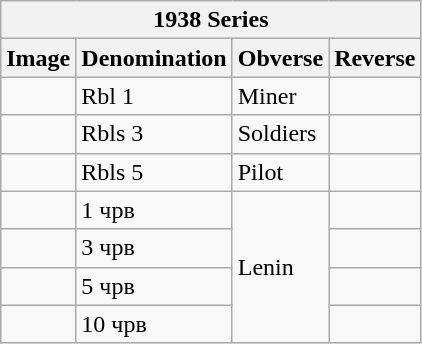<table class="wikitable">
<tr>
<th colspan=4>1938 Series</th>
</tr>
<tr>
<th>Image</th>
<th>Denomination</th>
<th>Obverse</th>
<th>Reverse</th>
</tr>
<tr>
<td align="center"></td>
<td>Rbl 1</td>
<td>Miner</td>
<td></td>
</tr>
<tr>
<td align="center"></td>
<td>Rbls 3</td>
<td>Soldiers</td>
<td></td>
</tr>
<tr>
<td align="center"></td>
<td>Rbls 5</td>
<td>Pilot</td>
<td></td>
</tr>
<tr>
<td align="center"></td>
<td>1 чрв</td>
<td rowspan="4">Lenin</td>
<td></td>
</tr>
<tr>
<td align="center"></td>
<td>3 чрв</td>
<td></td>
</tr>
<tr>
<td align="center"></td>
<td>5 чрв</td>
<td></td>
</tr>
<tr>
<td align="center"></td>
<td>10 чрв</td>
<td></td>
</tr>
</table>
